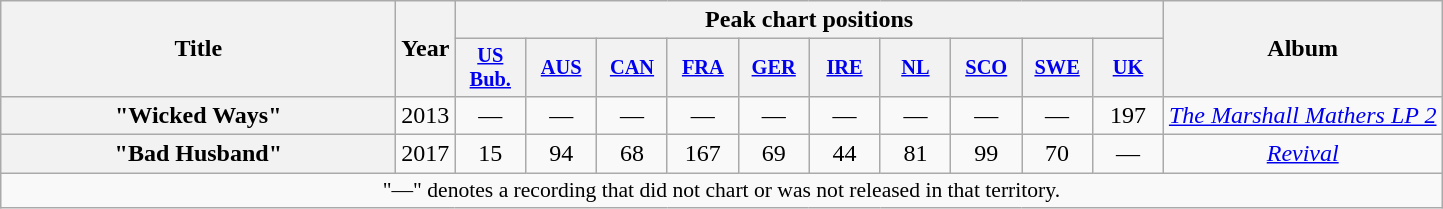<table class="wikitable plainrowheaders" style="text-align:center;">
<tr>
<th scope="col" rowspan="2" style="width:16em;">Title</th>
<th scope="col" rowspan="2">Year</th>
<th scope="col" colspan="10">Peak chart positions</th>
<th scope="col" rowspan="2">Album</th>
</tr>
<tr>
<th scope="col" style="width:3em;font-size:85%;"><a href='#'>US<br>Bub.</a><br></th>
<th scope="col" style="width:3em;font-size:85%;"><a href='#'>AUS</a><br></th>
<th scope="col" style="width:3em;font-size:85%;"><a href='#'>CAN</a><br></th>
<th scope="col" style="width:3em;font-size:85%;"><a href='#'>FRA</a><br></th>
<th scope="col" style="width:3em;font-size:85%;"><a href='#'>GER</a><br></th>
<th scope="col" style="width:3em;font-size:85%;"><a href='#'>IRE</a><br></th>
<th scope="col" style="width:3em;font-size:85%;"><a href='#'>NL</a><br></th>
<th scope="col" style="width:3em;font-size:85%;"><a href='#'>SCO</a><br></th>
<th scope="col" style="width:3em;font-size:85%;"><a href='#'>SWE</a><br></th>
<th scope="col" style="width:3em;font-size:85%;"><a href='#'>UK</a><br></th>
</tr>
<tr>
<th scope="row">"Wicked Ways"<br></th>
<td>2013</td>
<td>—</td>
<td>—</td>
<td>—</td>
<td>—</td>
<td>—</td>
<td>—</td>
<td>—</td>
<td>—</td>
<td>—</td>
<td>197</td>
<td><em><a href='#'>The Marshall Mathers LP 2</a></em></td>
</tr>
<tr>
<th scope="row">"Bad Husband"<br></th>
<td>2017</td>
<td>15</td>
<td>94</td>
<td>68</td>
<td>167</td>
<td>69</td>
<td>44</td>
<td>81</td>
<td>99</td>
<td>70</td>
<td>—</td>
<td><em><a href='#'>Revival</a></em></td>
</tr>
<tr>
<td colspan="14" style="font-size:90%">"—" denotes a recording that did not chart or was not released in that territory.</td>
</tr>
</table>
